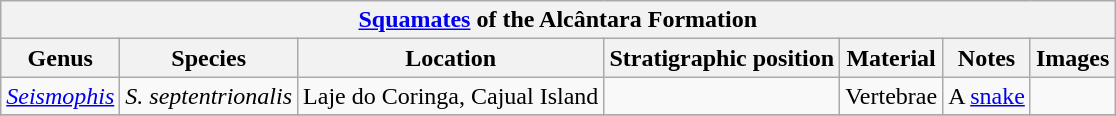<table class="wikitable" align="center">
<tr>
<th colspan="7" align="center"><a href='#'>Squamates</a> of the Alcântara Formation</th>
</tr>
<tr>
<th>Genus</th>
<th>Species</th>
<th>Location</th>
<th>Stratigraphic position</th>
<th>Material</th>
<th>Notes</th>
<th>Images</th>
</tr>
<tr>
<td><em><a href='#'>Seismophis</a></em></td>
<td><em>S. septentrionalis</em></td>
<td>Laje do Coringa, Cajual Island</td>
<td></td>
<td>Vertebrae</td>
<td>A <a href='#'>snake</a></td>
<td></td>
</tr>
<tr>
</tr>
</table>
